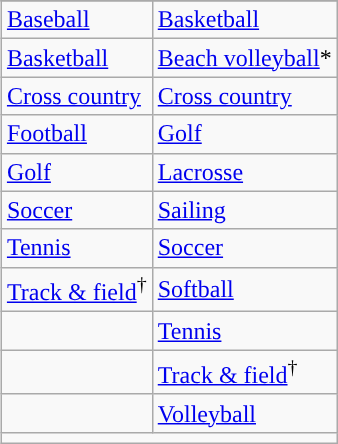<table class="wikitable" style="float:right; clear:right; margin:0 0 1em 1em;">
<tr>
</tr>
<tr>
<td><a href='#'>Baseball</a></td>
<td><a href='#'>Basketball</a></td>
</tr>
<tr>
<td><a href='#'>Basketball</a></td>
<td><a href='#'>Beach volleyball</a>*</td>
</tr>
<tr>
<td><a href='#'>Cross country</a></td>
<td><a href='#'>Cross country</a></td>
</tr>
<tr>
<td><a href='#'>Football</a></td>
<td><a href='#'>Golf</a></td>
</tr>
<tr>
<td><a href='#'>Golf</a></td>
<td><a href='#'>Lacrosse</a></td>
</tr>
<tr>
<td><a href='#'>Soccer</a></td>
<td><a href='#'>Sailing</a></td>
</tr>
<tr>
<td><a href='#'>Tennis</a></td>
<td><a href='#'>Soccer</a></td>
</tr>
<tr>
<td><a href='#'>Track & field</a><sup>†</sup></td>
<td><a href='#'>Softball</a></td>
</tr>
<tr>
<td></td>
<td><a href='#'>Tennis</a></td>
</tr>
<tr>
<td></td>
<td><a href='#'>Track & field</a><sup>†</sup></td>
</tr>
<tr>
<td></td>
<td><a href='#'>Volleyball</a></td>
</tr>
<tr>
<td colspan="2"></td>
</tr>
</table>
